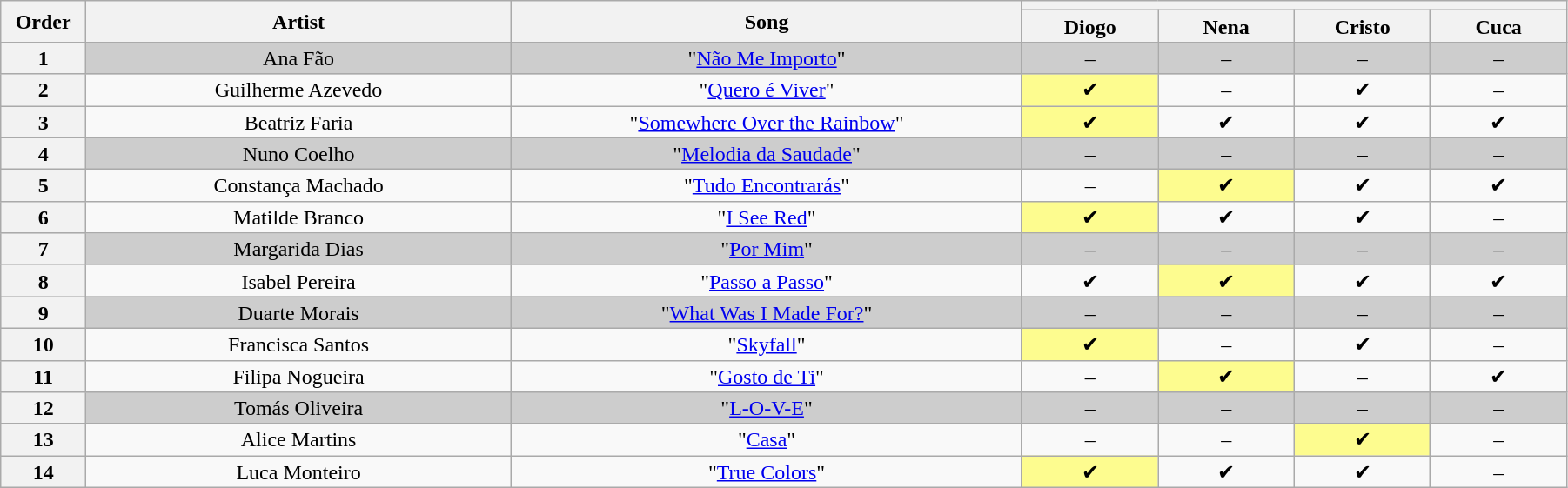<table class="wikitable" style="text-align:center; line-height:17px; width:95%">
<tr>
<th rowspan="2" width="05%">Order</th>
<th rowspan="2" width="25%">Artist</th>
<th rowspan="2" width="30%">Song</th>
<th colspan="4"></th>
</tr>
<tr>
<th width="08%">Diogo</th>
<th width="08%">Nena</th>
<th width="08%">Cristo</th>
<th width="08%">Cuca</th>
</tr>
<tr bgcolor=cdcdcd>
<th>1</th>
<td>Ana Fão</td>
<td>"<a href='#'>Não Me Importo</a>"</td>
<td>–</td>
<td>–</td>
<td>–</td>
<td>–</td>
</tr>
<tr>
<th>2</th>
<td>Guilherme Azevedo</td>
<td>"<a href='#'>Quero é Viver</a>"</td>
<td style="background:#fdfc8f">✔</td>
<td>–</td>
<td>✔</td>
<td>–</td>
</tr>
<tr>
<th>3</th>
<td>Beatriz Faria</td>
<td>"<a href='#'>Somewhere Over the Rainbow</a>"</td>
<td style="background:#fdfc8f">✔</td>
<td>✔</td>
<td>✔</td>
<td>✔</td>
</tr>
<tr bgcolor=cdcdcd>
<th>4</th>
<td>Nuno Coelho</td>
<td>"<a href='#'>Melodia da Saudade</a>"</td>
<td>–</td>
<td>–</td>
<td>–</td>
<td>–</td>
</tr>
<tr>
<th>5</th>
<td>Constança Machado</td>
<td>"<a href='#'>Tudo Encontrarás</a>"</td>
<td>–</td>
<td style="background:#fdfc8f">✔</td>
<td>✔</td>
<td>✔</td>
</tr>
<tr>
<th>6</th>
<td>Matilde Branco</td>
<td>"<a href='#'>I See Red</a>"</td>
<td style="background:#fdfc8f">✔</td>
<td>✔</td>
<td>✔</td>
<td>–</td>
</tr>
<tr bgcolor=cdcdcd>
<th>7</th>
<td>Margarida Dias</td>
<td>"<a href='#'>Por Mim</a>"</td>
<td>–</td>
<td>–</td>
<td>–</td>
<td>–</td>
</tr>
<tr>
<th>8</th>
<td>Isabel Pereira</td>
<td>"<a href='#'>Passo a Passo</a>"</td>
<td>✔</td>
<td style="background:#fdfc8f">✔</td>
<td>✔</td>
<td>✔</td>
</tr>
<tr bgcolor=cdcdcd>
<th>9</th>
<td>Duarte Morais</td>
<td>"<a href='#'>What Was I Made For?</a>"</td>
<td>–</td>
<td>–</td>
<td>–</td>
<td>–</td>
</tr>
<tr>
<th>10</th>
<td>Francisca Santos</td>
<td>"<a href='#'>Skyfall</a>"</td>
<td style="background:#fdfc8f">✔</td>
<td>–</td>
<td>✔</td>
<td>–</td>
</tr>
<tr>
<th>11</th>
<td>Filipa Nogueira</td>
<td>"<a href='#'>Gosto de Ti</a>"</td>
<td>–</td>
<td style="background:#fdfc8f">✔</td>
<td>–</td>
<td>✔</td>
</tr>
<tr bgcolor=cdcdcd>
<th>12</th>
<td>Tomás Oliveira</td>
<td>"<a href='#'>L-O-V-E</a>"</td>
<td>–</td>
<td>–</td>
<td>–</td>
<td>–</td>
</tr>
<tr>
<th>13</th>
<td>Alice Martins</td>
<td>"<a href='#'>Casa</a>"</td>
<td>–</td>
<td>–</td>
<td style="background:#fdfc8f">✔</td>
<td>–</td>
</tr>
<tr>
<th>14</th>
<td>Luca Monteiro</td>
<td>"<a href='#'>True Colors</a>"</td>
<td style="background:#fdfc8f">✔</td>
<td>✔</td>
<td>✔</td>
<td>–</td>
</tr>
</table>
